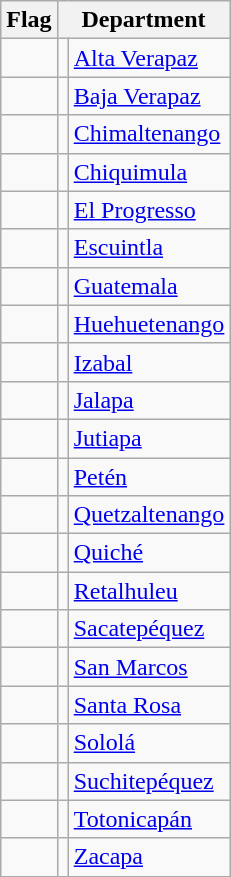<table class="wikitable sortable">
<tr>
<th class="unsortable">Flag</th>
<th colspan="2">Department</th>
</tr>
<tr>
<td></td>
<td></td>
<td><a href='#'>Alta Verapaz</a></td>
</tr>
<tr>
<td></td>
<td></td>
<td><a href='#'>Baja Verapaz</a></td>
</tr>
<tr>
<td></td>
<td></td>
<td><a href='#'>Chimaltenango</a></td>
</tr>
<tr>
<td></td>
<td></td>
<td><a href='#'>Chiquimula</a></td>
</tr>
<tr>
<td></td>
<td></td>
<td><a href='#'>El Progresso</a></td>
</tr>
<tr>
<td></td>
<td></td>
<td><a href='#'>Escuintla</a></td>
</tr>
<tr>
<td></td>
<td></td>
<td><a href='#'>Guatemala</a></td>
</tr>
<tr>
<td></td>
<td></td>
<td><a href='#'>Huehuetenango</a></td>
</tr>
<tr>
<td></td>
<td></td>
<td><a href='#'>Izabal</a></td>
</tr>
<tr>
<td></td>
<td></td>
<td><a href='#'>Jalapa</a></td>
</tr>
<tr>
<td></td>
<td></td>
<td><a href='#'>Jutiapa</a></td>
</tr>
<tr>
<td></td>
<td></td>
<td><a href='#'>Petén</a></td>
</tr>
<tr>
<td></td>
<td></td>
<td><a href='#'>Quetzaltenango</a></td>
</tr>
<tr>
<td></td>
<td></td>
<td><a href='#'>Quiché</a></td>
</tr>
<tr>
<td></td>
<td></td>
<td><a href='#'>Retalhuleu</a></td>
</tr>
<tr>
<td></td>
<td></td>
<td><a href='#'>Sacatepéquez</a></td>
</tr>
<tr>
<td></td>
<td></td>
<td><a href='#'>San Marcos</a></td>
</tr>
<tr>
<td></td>
<td></td>
<td><a href='#'>Santa Rosa</a></td>
</tr>
<tr>
<td></td>
<td></td>
<td><a href='#'>Sololá</a></td>
</tr>
<tr>
<td></td>
<td></td>
<td><a href='#'>Suchitepéquez</a></td>
</tr>
<tr>
<td></td>
<td></td>
<td><a href='#'>Totonicapán</a></td>
</tr>
<tr>
<td></td>
<td></td>
<td><a href='#'>Zacapa</a></td>
</tr>
</table>
